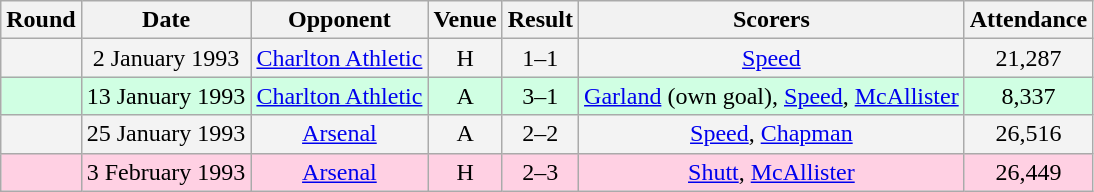<table class="wikitable sortable" style="text-align:center">
<tr>
<th>Round</th>
<th>Date</th>
<th>Opponent</th>
<th>Venue</th>
<th>Result</th>
<th class="unsortable">Scorers</th>
<th>Attendance</th>
</tr>
<tr style="background-color: #f3f3f3;">
<td></td>
<td>2 January 1993</td>
<td><a href='#'>Charlton Athletic</a></td>
<td>H</td>
<td>1–1</td>
<td><a href='#'>Speed</a></td>
<td>21,287</td>
</tr>
<tr style="background-color: #d0ffe3;">
<td></td>
<td>13 January 1993</td>
<td><a href='#'>Charlton Athletic</a></td>
<td>A</td>
<td>3–1</td>
<td><a href='#'>Garland</a> (own goal), <a href='#'>Speed</a>, <a href='#'>McAllister</a></td>
<td>8,337</td>
</tr>
<tr style="background-color: #f3f3f3;">
<td></td>
<td>25 January 1993</td>
<td><a href='#'>Arsenal</a></td>
<td>A</td>
<td>2–2</td>
<td><a href='#'>Speed</a>, <a href='#'>Chapman</a></td>
<td>26,516</td>
</tr>
<tr style="background-color: #ffd0e3;">
<td></td>
<td>3 February 1993</td>
<td><a href='#'>Arsenal</a></td>
<td>H</td>
<td>2–3 </td>
<td><a href='#'>Shutt</a>, <a href='#'>McAllister</a></td>
<td>26,449</td>
</tr>
</table>
